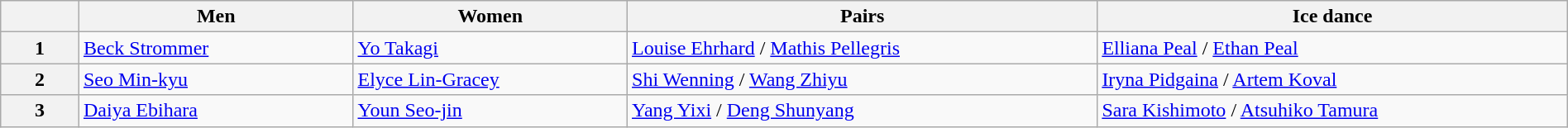<table class="wikitable unsortable" style="text-align:left; width:100%">
<tr>
<th scope="col" style="width:5%"></th>
<th scope="col" style="width:17.5%">Men</th>
<th scope="col" style="width:17.5%">Women</th>
<th scope="col" style="width:30%">Pairs</th>
<th scope="col" style="width:30%">Ice dance</th>
</tr>
<tr>
<th scope="row">1</th>
<td> <a href='#'>Beck Strommer</a></td>
<td> <a href='#'>Yo Takagi</a></td>
<td> <a href='#'>Louise Ehrhard</a> / <a href='#'>Mathis Pellegris</a></td>
<td> <a href='#'>Elliana Peal</a> / <a href='#'>Ethan Peal</a></td>
</tr>
<tr>
<th scope="row">2</th>
<td> <a href='#'>Seo Min-kyu</a></td>
<td> <a href='#'>Elyce Lin-Gracey</a></td>
<td> <a href='#'>Shi Wenning</a> / <a href='#'>Wang Zhiyu</a></td>
<td> <a href='#'>Iryna Pidgaina</a> / <a href='#'>Artem Koval</a></td>
</tr>
<tr>
<th scope="row">3</th>
<td> <a href='#'>Daiya Ebihara</a></td>
<td> <a href='#'>Youn Seo-jin</a></td>
<td> <a href='#'>Yang Yixi</a> / <a href='#'>Deng Shunyang</a></td>
<td> <a href='#'>Sara Kishimoto</a> / <a href='#'>Atsuhiko Tamura</a></td>
</tr>
</table>
